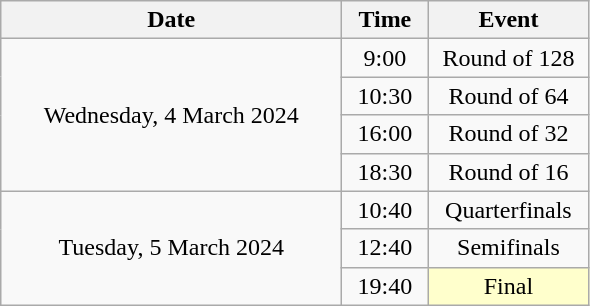<table class = "wikitable" style="text-align:center;">
<tr>
<th width=220>Date</th>
<th width=50>Time</th>
<th width=100>Event</th>
</tr>
<tr>
<td rowspan=4>Wednesday, 4 March 2024</td>
<td>9:00</td>
<td>Round of 128</td>
</tr>
<tr>
<td>10:30</td>
<td>Round of 64</td>
</tr>
<tr>
<td>16:00</td>
<td>Round of 32</td>
</tr>
<tr>
<td>18:30</td>
<td>Round of 16</td>
</tr>
<tr>
<td rowspan=3>Tuesday, 5 March 2024</td>
<td>10:40</td>
<td>Quarterfinals</td>
</tr>
<tr>
<td>12:40</td>
<td>Semifinals</td>
</tr>
<tr>
<td>19:40</td>
<td bgcolor=ffffcc>Final</td>
</tr>
</table>
